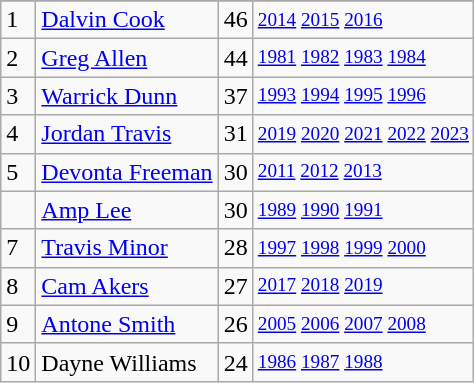<table class="wikitable">
<tr>
</tr>
<tr>
<td>1</td>
<td><a href='#'>Dalvin Cook</a></td>
<td>46</td>
<td style="font-size:80%;"><a href='#'>2014</a> <a href='#'>2015</a> <a href='#'>2016</a></td>
</tr>
<tr>
<td>2</td>
<td><a href='#'>Greg Allen</a></td>
<td>44</td>
<td style="font-size:80%;"><a href='#'>1981</a> <a href='#'>1982</a> <a href='#'>1983</a> <a href='#'>1984</a></td>
</tr>
<tr>
<td>3</td>
<td><a href='#'>Warrick Dunn</a></td>
<td>37</td>
<td style="font-size:80%;"><a href='#'>1993</a> <a href='#'>1994</a> <a href='#'>1995</a> <a href='#'>1996</a></td>
</tr>
<tr>
<td>4</td>
<td><a href='#'>Jordan Travis</a></td>
<td>31</td>
<td style="font-size:80%;"><a href='#'>2019</a> <a href='#'>2020</a> <a href='#'>2021</a> <a href='#'>2022</a> <a href='#'>2023</a></td>
</tr>
<tr>
<td>5</td>
<td><a href='#'>Devonta Freeman</a></td>
<td>30</td>
<td style="font-size:80%;"><a href='#'>2011</a> <a href='#'>2012</a> <a href='#'>2013</a></td>
</tr>
<tr>
<td></td>
<td><a href='#'>Amp Lee</a></td>
<td>30</td>
<td style="font-size:80%;"><a href='#'>1989</a> <a href='#'>1990</a> <a href='#'>1991</a></td>
</tr>
<tr>
<td>7</td>
<td><a href='#'>Travis Minor</a></td>
<td>28</td>
<td style="font-size:80%;"><a href='#'>1997</a> <a href='#'>1998</a> <a href='#'>1999</a> <a href='#'>2000</a></td>
</tr>
<tr>
<td>8</td>
<td><a href='#'>Cam Akers</a></td>
<td>27</td>
<td style="font-size:80%;"><a href='#'>2017</a> <a href='#'>2018</a> <a href='#'>2019</a></td>
</tr>
<tr>
<td>9</td>
<td><a href='#'>Antone Smith</a></td>
<td>26</td>
<td style="font-size:80%;"><a href='#'>2005</a> <a href='#'>2006</a> <a href='#'>2007</a> <a href='#'>2008</a></td>
</tr>
<tr>
<td>10</td>
<td>Dayne Williams</td>
<td>24</td>
<td style="font-size:80%;"><a href='#'>1986</a> <a href='#'>1987</a> <a href='#'>1988</a></td>
</tr>
</table>
